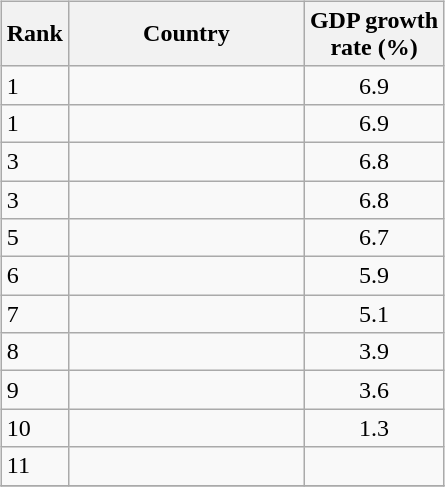<table>
<tr>
<td width="25%" align="centre"></td>
</tr>
<tr valign="top">
<td><br><table class="wikitable sortable">
<tr>
<th style="width:2em;margin-left:auto;margin-right:auto" ! data-sort-type="number">Rank</th>
<th style="width: 150px;">Country</th>
<th>GDP growth<br>rate (%)</th>
</tr>
<tr>
<td>1</td>
<td></td>
<td align=center>6.9</td>
</tr>
<tr>
<td>1</td>
<td></td>
<td align=center>6.9</td>
</tr>
<tr>
<td>3</td>
<td></td>
<td align=center>6.8</td>
</tr>
<tr>
<td>3</td>
<td></td>
<td align=center>6.8</td>
</tr>
<tr>
<td>5</td>
<td></td>
<td align=center>6.7</td>
</tr>
<tr>
<td>6</td>
<td></td>
<td align=center>5.9</td>
</tr>
<tr>
<td>7</td>
<td></td>
<td align=center>5.1</td>
</tr>
<tr>
<td>8</td>
<td></td>
<td align=center>3.9</td>
</tr>
<tr>
<td>9</td>
<td></td>
<td align=center>3.6</td>
</tr>
<tr>
<td>10</td>
<td></td>
<td align=center>1.3</td>
</tr>
<tr>
<td>11</td>
<td></td>
<td align=center></td>
</tr>
<tr>
</tr>
</table>
</td>
</tr>
<tr valign="top">
</tr>
</table>
